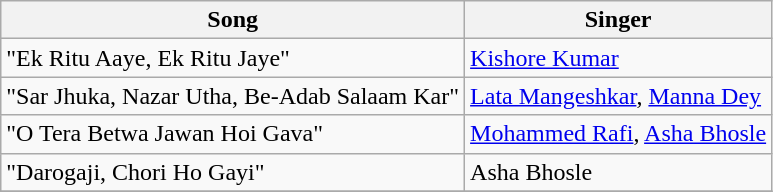<table class="wikitable">
<tr>
<th>Song</th>
<th>Singer</th>
</tr>
<tr>
<td>"Ek Ritu Aaye, Ek Ritu Jaye"</td>
<td><a href='#'>Kishore Kumar</a></td>
</tr>
<tr>
<td>"Sar Jhuka, Nazar Utha, Be-Adab Salaam Kar"</td>
<td><a href='#'>Lata Mangeshkar</a>, <a href='#'>Manna Dey</a></td>
</tr>
<tr>
<td>"O Tera Betwa Jawan Hoi Gava"</td>
<td><a href='#'>Mohammed Rafi</a>, <a href='#'>Asha Bhosle</a></td>
</tr>
<tr>
<td>"Darogaji, Chori Ho Gayi"</td>
<td>Asha Bhosle</td>
</tr>
<tr>
</tr>
</table>
